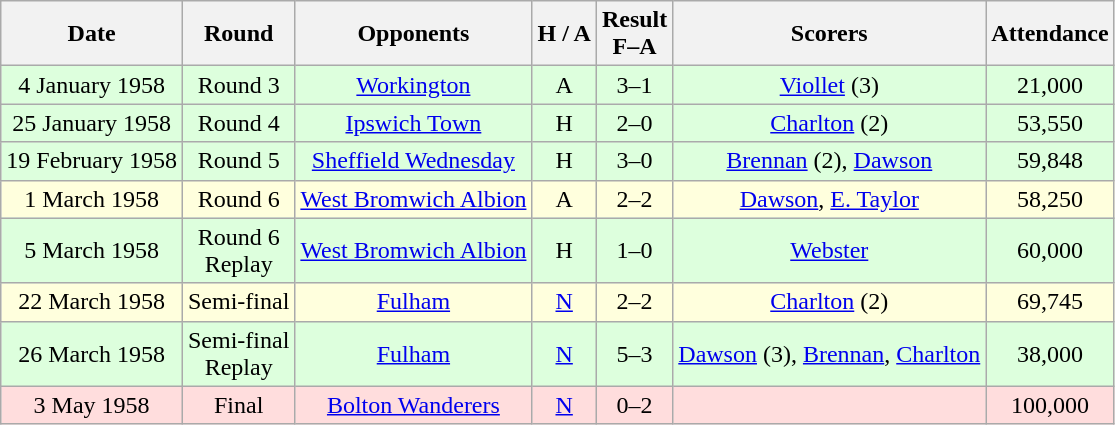<table class="wikitable" style="text-align:center">
<tr>
<th>Date</th>
<th>Round</th>
<th>Opponents</th>
<th>H / A</th>
<th>Result<br>F–A</th>
<th>Scorers</th>
<th>Attendance</th>
</tr>
<tr bgcolor="#ddffdd">
<td>4 January 1958</td>
<td>Round 3</td>
<td><a href='#'>Workington</a></td>
<td>A</td>
<td>3–1</td>
<td><a href='#'>Viollet</a> (3)</td>
<td>21,000</td>
</tr>
<tr bgcolor="#ddffdd">
<td>25 January 1958</td>
<td>Round 4</td>
<td><a href='#'>Ipswich Town</a></td>
<td>H</td>
<td>2–0</td>
<td><a href='#'>Charlton</a> (2)</td>
<td>53,550</td>
</tr>
<tr bgcolor="#ddffdd">
<td>19 February 1958</td>
<td>Round 5</td>
<td><a href='#'>Sheffield Wednesday</a></td>
<td>H</td>
<td>3–0</td>
<td><a href='#'>Brennan</a> (2), <a href='#'>Dawson</a></td>
<td>59,848</td>
</tr>
<tr bgcolor="#ffffdd">
<td>1 March 1958</td>
<td>Round 6</td>
<td><a href='#'>West Bromwich Albion</a></td>
<td>A</td>
<td>2–2</td>
<td><a href='#'>Dawson</a>, <a href='#'>E. Taylor</a></td>
<td>58,250</td>
</tr>
<tr bgcolor="#ddffdd">
<td>5 March 1958</td>
<td>Round 6<br>Replay</td>
<td><a href='#'>West Bromwich Albion</a></td>
<td>H</td>
<td>1–0</td>
<td><a href='#'>Webster</a></td>
<td>60,000</td>
</tr>
<tr bgcolor="#ffffdd">
<td>22 March 1958</td>
<td>Semi-final</td>
<td><a href='#'>Fulham</a></td>
<td><a href='#'>N</a></td>
<td>2–2</td>
<td><a href='#'>Charlton</a> (2)</td>
<td>69,745</td>
</tr>
<tr bgcolor="#ddffdd">
<td>26 March 1958</td>
<td>Semi-final<br>Replay</td>
<td><a href='#'>Fulham</a></td>
<td><a href='#'>N</a></td>
<td>5–3</td>
<td><a href='#'>Dawson</a> (3), <a href='#'>Brennan</a>, <a href='#'>Charlton</a></td>
<td>38,000</td>
</tr>
<tr bgcolor="#ffdddd">
<td>3 May 1958</td>
<td>Final</td>
<td><a href='#'>Bolton Wanderers</a></td>
<td><a href='#'>N</a></td>
<td>0–2</td>
<td></td>
<td>100,000</td>
</tr>
</table>
